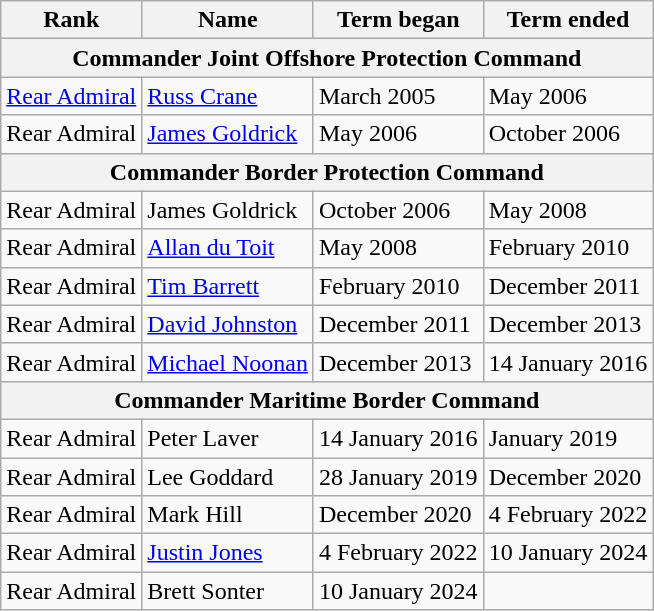<table class="wikitable sortable">
<tr>
<th>Rank</th>
<th>Name</th>
<th>Term began</th>
<th>Term ended</th>
</tr>
<tr>
<th colspan=4 background=white><strong>Commander Joint Offshore Protection Command</strong></th>
</tr>
<tr>
<td><a href='#'>Rear Admiral</a></td>
<td><a href='#'>Russ Crane</a> </td>
<td>March 2005</td>
<td>May 2006</td>
</tr>
<tr>
<td>Rear Admiral</td>
<td><a href='#'>James Goldrick</a> </td>
<td>May 2006</td>
<td>October 2006</td>
</tr>
<tr>
<th colspan=4 background=white><strong>Commander Border Protection Command</strong></th>
</tr>
<tr>
<td>Rear Admiral</td>
<td>James Goldrick </td>
<td>October 2006</td>
<td>May 2008</td>
</tr>
<tr>
<td>Rear Admiral</td>
<td><a href='#'>Allan du Toit</a> </td>
<td>May 2008</td>
<td>February 2010</td>
</tr>
<tr>
<td>Rear Admiral</td>
<td><a href='#'>Tim Barrett</a> </td>
<td>February 2010</td>
<td>December 2011</td>
</tr>
<tr>
<td>Rear Admiral</td>
<td><a href='#'>David Johnston</a> </td>
<td>December 2011</td>
<td>December 2013</td>
</tr>
<tr>
<td>Rear Admiral</td>
<td><a href='#'>Michael Noonan</a> </td>
<td>December 2013</td>
<td>14 January 2016</td>
</tr>
<tr>
<th colspan=4 background=white><strong>Commander Maritime Border Command</strong></th>
</tr>
<tr>
<td>Rear Admiral</td>
<td>Peter Laver </td>
<td>14 January 2016</td>
<td>January 2019</td>
</tr>
<tr>
<td>Rear Admiral</td>
<td>Lee Goddard </td>
<td>28 January 2019</td>
<td>December 2020</td>
</tr>
<tr>
<td>Rear Admiral</td>
<td>Mark Hill </td>
<td>December 2020</td>
<td>4 February 2022</td>
</tr>
<tr>
<td>Rear Admiral</td>
<td><a href='#'>Justin Jones</a> </td>
<td>4 February 2022</td>
<td>10 January 2024</td>
</tr>
<tr>
<td>Rear Admiral</td>
<td>Brett Sonter</td>
<td>10 January 2024</td>
<td></td>
</tr>
</table>
